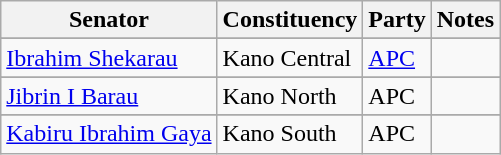<table class="wikitable" ="1">
<tr>
<th>Senator</th>
<th>Constituency</th>
<th>Party</th>
<th>Notes</th>
</tr>
<tr>
</tr>
<tr>
<td><a href='#'>Ibrahim Shekarau</a></td>
<td>Kano Central</td>
<td><a href='#'>APC</a></td>
<td></td>
</tr>
<tr>
</tr>
<tr>
<td><a href='#'>Jibrin I Barau</a></td>
<td>Kano North</td>
<td>APC</td>
<td></td>
</tr>
<tr>
</tr>
<tr>
<td><a href='#'>Kabiru Ibrahim Gaya</a></td>
<td>Kano South</td>
<td>APC</td>
<td></td>
</tr>
</table>
